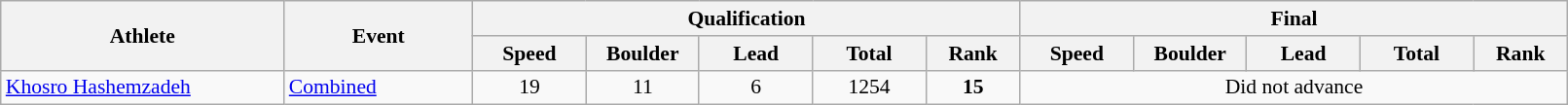<table class="wikitable" width="85%" style="text-align:center; font-size:90%">
<tr>
<th rowspan="2" width="15%">Athlete</th>
<th rowspan="2" width="10%">Event</th>
<th colspan="5">Qualification</th>
<th colspan="5">Final</th>
</tr>
<tr>
<th width="6%">Speed</th>
<th width="6%">Boulder</th>
<th width="6%">Lead</th>
<th width="6%">Total</th>
<th width="5%">Rank</th>
<th width="6%">Speed</th>
<th width="6%">Boulder</th>
<th width="6%">Lead</th>
<th width="6%">Total</th>
<th width="5%">Rank</th>
</tr>
<tr>
<td align="left"><a href='#'>Khosro Hashemzadeh</a></td>
<td align="left"><a href='#'>Combined</a></td>
<td>19</td>
<td>11</td>
<td>6</td>
<td>1254</td>
<td><strong>15</strong></td>
<td colspan=5>Did not advance</td>
</tr>
</table>
